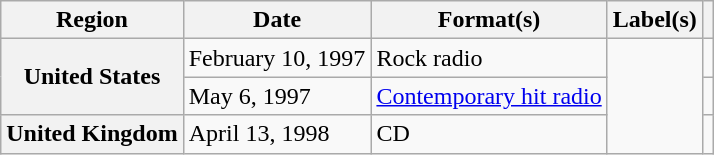<table class="wikitable plainrowheaders">
<tr>
<th scope="col">Region</th>
<th scope="col">Date</th>
<th scope="col">Format(s)</th>
<th scope="col">Label(s)</th>
<th scope="col"></th>
</tr>
<tr>
<th scope="row" rowspan="2">United States</th>
<td>February 10, 1997</td>
<td>Rock radio</td>
<td rowspan="3"></td>
<td align="center"></td>
</tr>
<tr>
<td>May 6, 1997</td>
<td><a href='#'>Contemporary hit radio</a></td>
<td align="center"></td>
</tr>
<tr>
<th scope="row">United Kingdom</th>
<td>April 13, 1998</td>
<td>CD</td>
<td align="center"></td>
</tr>
</table>
